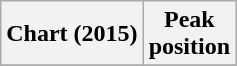<table class="wikitable sortable plainrowheaders">
<tr>
<th scope="col">Chart (2015)</th>
<th scope="col">Peak<br>position</th>
</tr>
<tr>
</tr>
</table>
